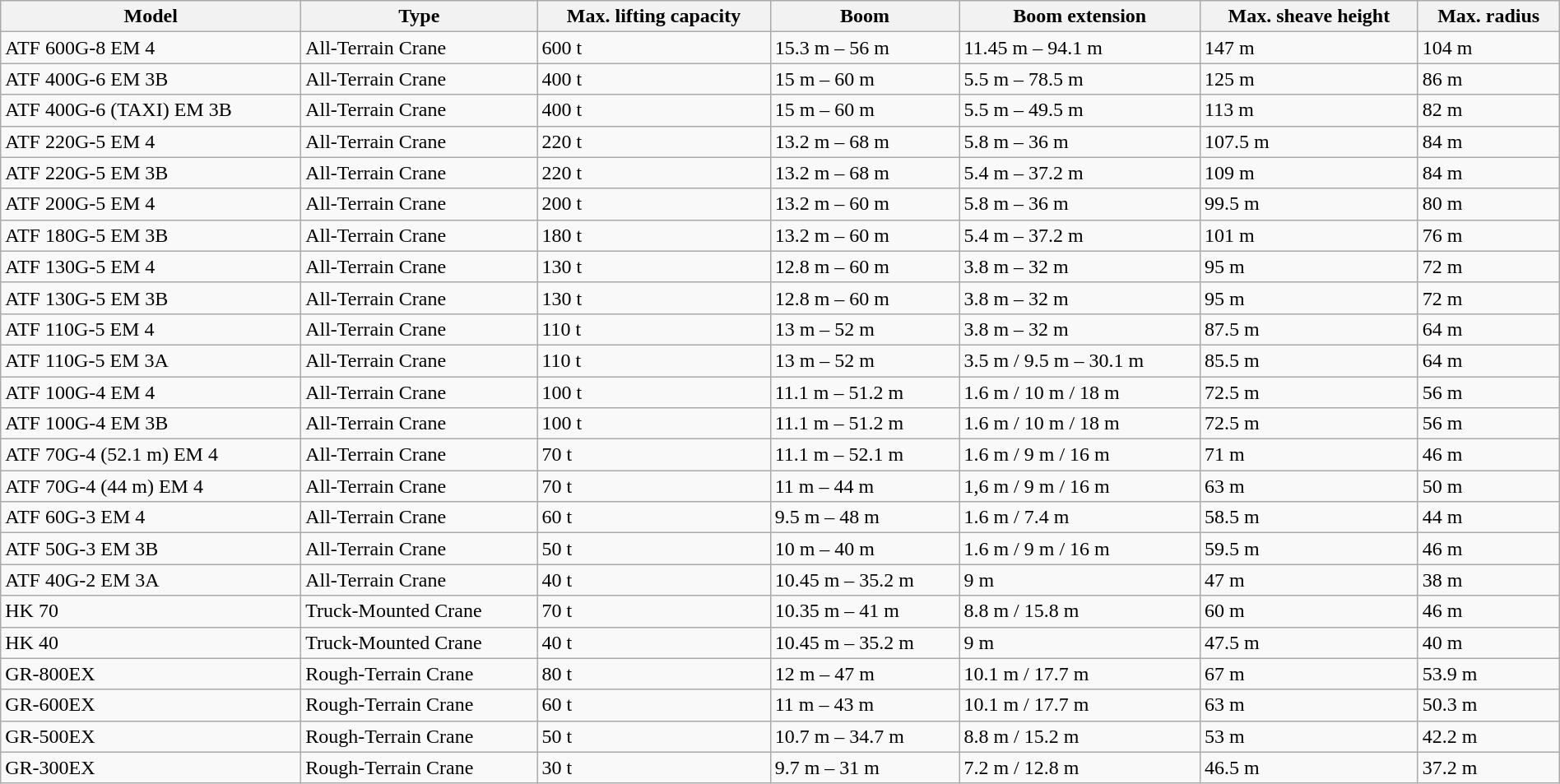<table class="wikitable" style="width:100%;">
<tr>
<th>Model</th>
<th>Type</th>
<th>Max. lifting capacity</th>
<th>Boom</th>
<th>Boom extension</th>
<th>Max. sheave height</th>
<th>Max. radius</th>
</tr>
<tr>
<td>ATF 600G-8 EM 4</td>
<td>All-Terrain Crane</td>
<td>600 t</td>
<td>15.3 m – 56 m</td>
<td>11.45 m – 94.1 m</td>
<td>147 m</td>
<td>104 m</td>
</tr>
<tr>
<td>ATF 400G-6 EM 3B</td>
<td>All-Terrain Crane</td>
<td>400 t</td>
<td>15 m – 60 m</td>
<td>5.5 m – 78.5 m</td>
<td>125 m</td>
<td>86 m</td>
</tr>
<tr>
<td>ATF 400G-6 (TAXI) EM 3B</td>
<td>All-Terrain Crane</td>
<td>400 t</td>
<td>15 m – 60 m</td>
<td>5.5 m – 49.5 m</td>
<td>113 m</td>
<td>82 m</td>
</tr>
<tr>
<td>ATF 220G-5 EM 4</td>
<td>All-Terrain Crane</td>
<td>220 t</td>
<td>13.2 m – 68 m</td>
<td>5.8 m – 36 m</td>
<td>107.5 m</td>
<td>84 m</td>
</tr>
<tr>
<td>ATF 220G-5 EM 3B</td>
<td>All-Terrain Crane</td>
<td>220 t</td>
<td>13.2 m – 68 m</td>
<td>5.4 m – 37.2 m</td>
<td>109 m</td>
<td>84 m</td>
</tr>
<tr>
<td>ATF 200G-5 EM 4</td>
<td>All-Terrain Crane</td>
<td>200 t</td>
<td>13.2 m – 60 m</td>
<td>5.8 m – 36 m</td>
<td>99.5 m</td>
<td>80 m</td>
</tr>
<tr>
<td>ATF 180G-5 EM 3B</td>
<td>All-Terrain Crane</td>
<td>180 t</td>
<td>13.2 m – 60 m</td>
<td>5.4 m – 37.2 m</td>
<td>101 m</td>
<td>76 m</td>
</tr>
<tr>
<td>ATF 130G-5 EM 4</td>
<td>All-Terrain Crane</td>
<td>130 t</td>
<td>12.8 m – 60 m</td>
<td>3.8 m – 32 m</td>
<td>95 m</td>
<td>72 m</td>
</tr>
<tr>
<td>ATF 130G-5 EM 3B</td>
<td>All-Terrain Crane</td>
<td>130 t</td>
<td>12.8 m – 60 m</td>
<td>3.8 m – 32 m</td>
<td>95 m</td>
<td>72 m</td>
</tr>
<tr>
<td>ATF 110G-5 EM 4</td>
<td>All-Terrain Crane</td>
<td>110 t</td>
<td>13 m – 52 m</td>
<td>3.8 m – 32 m</td>
<td>87.5 m</td>
<td>64 m</td>
</tr>
<tr>
<td>ATF 110G-5 EM 3A</td>
<td>All-Terrain Crane</td>
<td>110 t</td>
<td>13 m – 52 m</td>
<td>3.5 m / 9.5 m – 30.1 m</td>
<td>85.5 m</td>
<td>64 m</td>
</tr>
<tr>
<td>ATF 100G-4 EM 4</td>
<td>All-Terrain Crane</td>
<td>100 t</td>
<td>11.1 m – 51.2 m</td>
<td>1.6 m / 10 m / 18 m</td>
<td>72.5 m</td>
<td>56 m</td>
</tr>
<tr>
<td>ATF 100G-4 EM 3B</td>
<td>All-Terrain Crane</td>
<td>100 t</td>
<td>11.1 m – 51.2 m</td>
<td>1.6 m / 10 m / 18 m</td>
<td>72.5 m</td>
<td>56 m</td>
</tr>
<tr>
<td>ATF 70G-4 (52.1 m) EM 4</td>
<td>All-Terrain Crane</td>
<td>70 t</td>
<td>11.1 m – 52.1 m</td>
<td>1.6 m / 9 m / 16 m</td>
<td>71 m</td>
<td>46 m</td>
</tr>
<tr>
<td>ATF 70G-4 (44 m) EM 4</td>
<td>All-Terrain Crane</td>
<td>70 t</td>
<td>11 m – 44 m</td>
<td>1,6 m / 9 m / 16 m</td>
<td>63 m</td>
<td>50 m</td>
</tr>
<tr>
<td>ATF 60G-3 EM 4</td>
<td>All-Terrain Crane</td>
<td>60 t</td>
<td>9.5 m – 48 m</td>
<td>1.6 m / 7.4 m</td>
<td>58.5 m</td>
<td>44 m</td>
</tr>
<tr>
<td>ATF 50G-3 EM 3B</td>
<td>All-Terrain Crane</td>
<td>50 t</td>
<td>10 m – 40 m</td>
<td>1.6 m / 9 m / 16 m</td>
<td>59.5 m</td>
<td>46 m</td>
</tr>
<tr>
<td>ATF 40G-2 EM 3A</td>
<td>All-Terrain Crane</td>
<td>40 t</td>
<td>10.45 m – 35.2 m</td>
<td>9 m</td>
<td>47 m</td>
<td>38 m</td>
</tr>
<tr>
<td>HK 70</td>
<td>Truck-Mounted Crane</td>
<td>70 t</td>
<td>10.35 m – 41 m</td>
<td>8.8 m / 15.8 m</td>
<td>60 m</td>
<td>46 m</td>
</tr>
<tr>
<td>HK 40</td>
<td>Truck-Mounted Crane</td>
<td>40 t</td>
<td>10.45 m – 35.2 m</td>
<td>9 m</td>
<td>47.5 m</td>
<td>40 m</td>
</tr>
<tr>
<td>GR-800EX</td>
<td>Rough-Terrain Crane</td>
<td>80 t</td>
<td>12 m – 47 m</td>
<td>10.1 m / 17.7 m</td>
<td>67 m</td>
<td>53.9 m</td>
</tr>
<tr>
<td>GR-600EX</td>
<td>Rough-Terrain Crane</td>
<td>60 t</td>
<td>11 m – 43 m</td>
<td>10.1 m / 17.7 m</td>
<td>63 m</td>
<td>50.3 m</td>
</tr>
<tr 3>
<td>GR-500EX</td>
<td>Rough-Terrain Crane</td>
<td>50 t</td>
<td>10.7 m – 34.7 m</td>
<td>8.8 m / 15.2 m</td>
<td>53 m</td>
<td>42.2 m</td>
</tr>
<tr>
<td>GR-300EX</td>
<td>Rough-Terrain Crane</td>
<td>30 t</td>
<td>9.7 m – 31 m</td>
<td>7.2 m / 12.8 m</td>
<td>46.5 m</td>
<td>37.2 m</td>
</tr>
</table>
